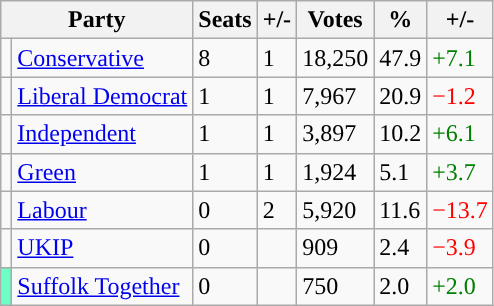<table class="wikitable sortable">
<tr>
<th colspan="2">Party</th>
<th>Seats</th>
<th>+/-</th>
<th>Votes</th>
<th>%</th>
<th>+/-</th>
</tr>
<tr>
<td style="background-color: "></td>
<td><a href='#'>Conservative</a></td>
<td>8</td>
<td> 1</td>
<td>18,250</td>
<td>47.9</td>
<td style="color:green">+7.1</td>
</tr>
<tr>
<td style="background-color: "></td>
<td><a href='#'>Liberal Democrat</a></td>
<td>1</td>
<td> 1</td>
<td>7,967</td>
<td>20.9</td>
<td style="color:red">−1.2</td>
</tr>
<tr>
<td style="background-color: "></td>
<td><a href='#'>Independent</a></td>
<td>1</td>
<td> 1</td>
<td>3,897</td>
<td>10.2</td>
<td style="color:green">+6.1</td>
</tr>
<tr>
<td style="background-color: "></td>
<td><a href='#'>Green</a></td>
<td>1</td>
<td> 1</td>
<td>1,924</td>
<td>5.1</td>
<td style="color:green">+3.7</td>
</tr>
<tr>
<td style="background-color: "></td>
<td><a href='#'>Labour</a></td>
<td>0</td>
<td> 2</td>
<td>5,920</td>
<td>11.6</td>
<td style="color:red">−13.7</td>
</tr>
<tr>
<td style="background-color: "></td>
<td><a href='#'>UKIP</a></td>
<td>0</td>
<td></td>
<td>909</td>
<td>2.4</td>
<td style="color:red">−3.9</td>
</tr>
<tr>
<td style="background-color: #6EFFC5"></td>
<td><a href='#'>Suffolk Together</a></td>
<td>0</td>
<td></td>
<td>750</td>
<td>2.0</td>
<td style="color:green">+2.0</td>
</tr>
</table>
